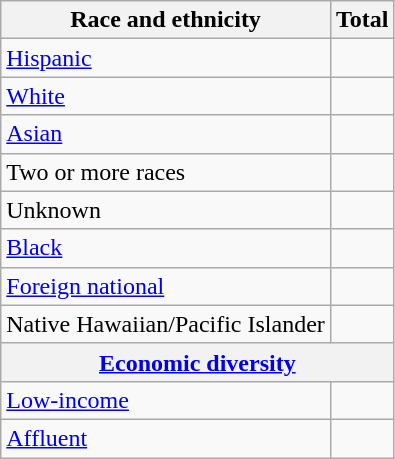<table class="wikitable floatright sortable collapsible"; text-align:right; font-size:80%;">
<tr>
<th>Race and ethnicity</th>
<th colspan="2" data-sort-type=number>Total</th>
</tr>
<tr>
<td><a href='#'>Hispanic</a></td>
<td align=right></td>
</tr>
<tr>
<td><a href='#'>White</a></td>
<td align=right></td>
</tr>
<tr>
<td><a href='#'>Asian</a></td>
<td align=right></td>
</tr>
<tr>
<td>Two or more races </td>
<td align=right></td>
</tr>
<tr>
<td>Unknown</td>
<td align=right></td>
</tr>
<tr>
<td><a href='#'>Black</a></td>
<td align=right></td>
</tr>
<tr>
<td><a href='#'>Foreign national</a></td>
<td align=right></td>
</tr>
<tr>
<td>Native Hawaiian/Pacific Islander</td>
<td align=right></td>
</tr>
<tr>
<th colspan="4" data-sort-type=number><a href='#'>Economic diversity</a></th>
</tr>
<tr>
<td><a href='#'>Low-income</a></td>
<td align=right></td>
</tr>
<tr>
<td><a href='#'>Affluent</a></td>
<td align=right></td>
</tr>
</table>
